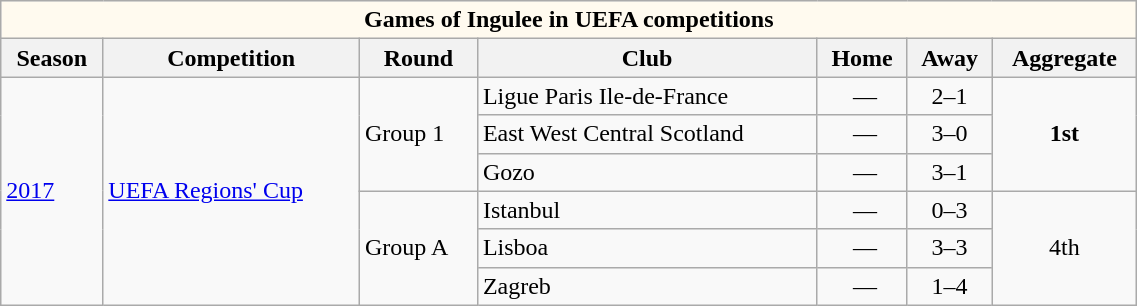<table class="wikitable collapsible collapsed" width="60%" style="text-align: left;">
<tr>
<th style="background:#fffaef;" colspan="17">Games of Ingulee in UEFA competitions</th>
</tr>
<tr>
<th>Season</th>
<th>Competition</th>
<th>Round</th>
<th>Club</th>
<th>Home</th>
<th>Away</th>
<th>Aggregate</th>
</tr>
<tr>
<td rowspan="6"><a href='#'>2017</a></td>
<td rowspan="6"><a href='#'>UEFA Regions' Cup</a></td>
<td rowspan="3">Group 1</td>
<td> Ligue Paris Ile-de-France</td>
<td style="text-align:center;"> —</td>
<td style="text-align:center;">2–1</td>
<td rowspan="3" style="text-align:center;"><strong>1st</strong></td>
</tr>
<tr>
<td> East West Central Scotland</td>
<td style="text-align:center;"> —</td>
<td style="text-align:center;">3–0</td>
</tr>
<tr>
<td> Gozo</td>
<td style="text-align:center;"> —</td>
<td style="text-align:center;">3–1</td>
</tr>
<tr>
<td rowspan="3">Group A</td>
<td> Istanbul</td>
<td style="text-align:center;"> —</td>
<td style="text-align:center;">0–3</td>
<td rowspan="3" style="text-align:center;">4th</td>
</tr>
<tr>
<td> Lisboa</td>
<td style="text-align:center;"> —</td>
<td style="text-align:center;">3–3</td>
</tr>
<tr>
<td> Zagreb</td>
<td style="text-align:center;"> —</td>
<td style="text-align:center;">1–4</td>
</tr>
</table>
